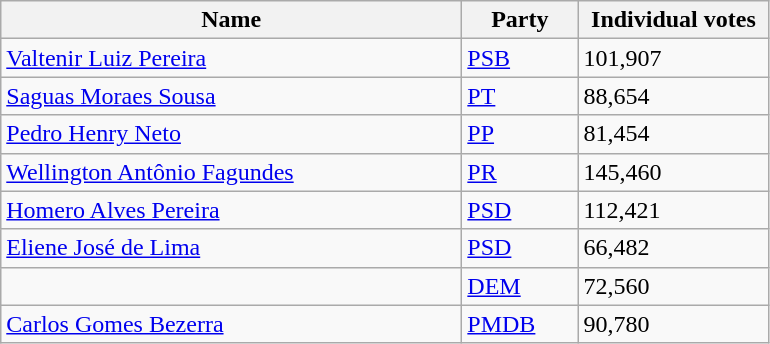<table class="wikitable sortable">
<tr>
<th style="width:300px;">Name</th>
<th style="width:70px;">Party</th>
<th style="width:120px;">Individual votes</th>
</tr>
<tr>
<td><a href='#'>Valtenir Luiz Pereira</a></td>
<td><a href='#'>PSB</a></td>
<td>101,907</td>
</tr>
<tr>
<td><a href='#'>Saguas Moraes Sousa</a></td>
<td><a href='#'>PT</a></td>
<td>88,654</td>
</tr>
<tr>
<td><a href='#'>Pedro Henry Neto</a></td>
<td><a href='#'>PP</a></td>
<td>81,454</td>
</tr>
<tr>
<td><a href='#'>Wellington Antônio Fagundes</a></td>
<td><a href='#'>PR</a></td>
<td>145,460</td>
</tr>
<tr>
<td><a href='#'>Homero Alves Pereira</a></td>
<td><a href='#'>PSD</a></td>
<td>112,421</td>
</tr>
<tr>
<td><a href='#'>Eliene José de Lima</a></td>
<td><a href='#'>PSD</a></td>
<td>66,482</td>
</tr>
<tr>
<td></td>
<td><a href='#'>DEM</a></td>
<td>72,560</td>
</tr>
<tr>
<td><a href='#'>Carlos Gomes Bezerra</a></td>
<td><a href='#'>PMDB</a></td>
<td>90,780</td>
</tr>
</table>
